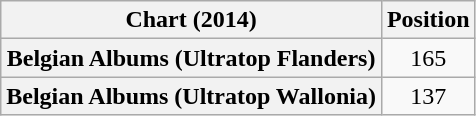<table class="wikitable sortable plainrowheaders" style="text-align:center">
<tr>
<th scope="col">Chart (2014)</th>
<th scope="col">Position</th>
</tr>
<tr>
<th scope="row">Belgian Albums (Ultratop Flanders)</th>
<td>165</td>
</tr>
<tr>
<th scope="row">Belgian Albums (Ultratop Wallonia)</th>
<td>137</td>
</tr>
</table>
